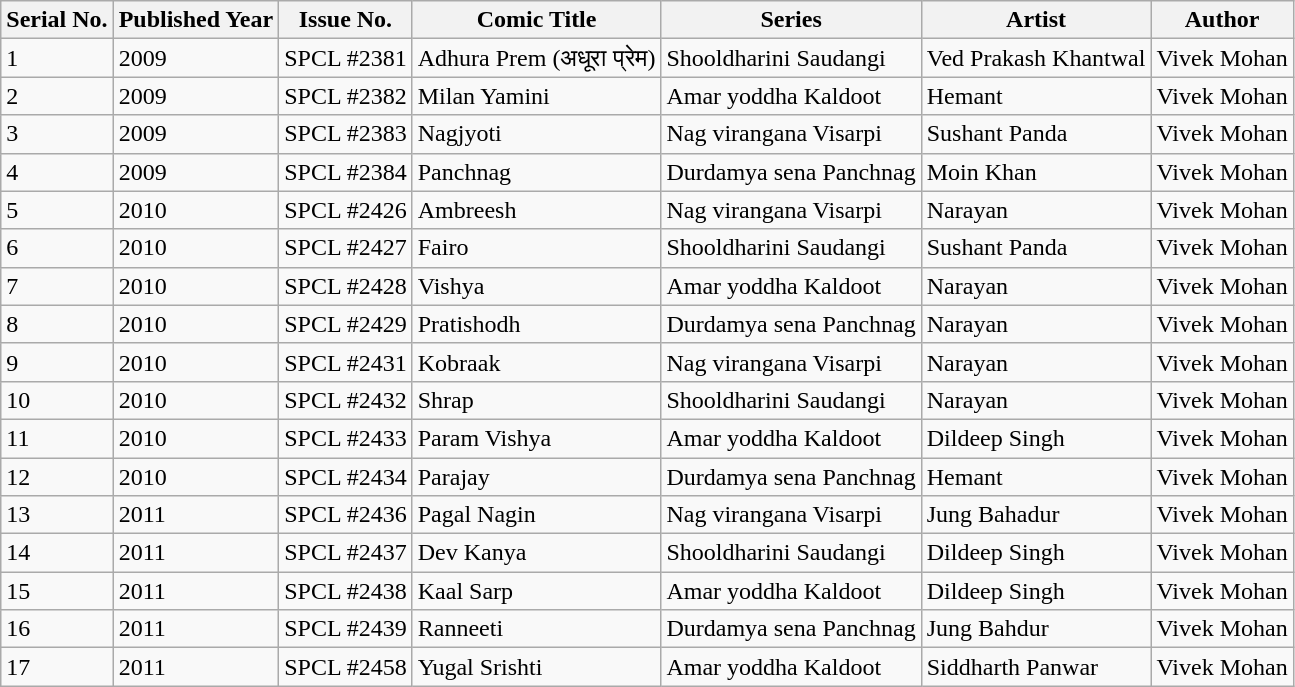<table class="wikitable">
<tr>
<th>Serial No.</th>
<th>Published Year</th>
<th>Issue No.</th>
<th>Comic Title</th>
<th>Series</th>
<th>Artist</th>
<th>Author</th>
</tr>
<tr>
<td>1</td>
<td>2009</td>
<td>SPCL #2381</td>
<td>Adhura Prem (अधूरा प्रेम)</td>
<td>Shooldharini Saudangi</td>
<td>Ved Prakash Khantwal</td>
<td>Vivek Mohan</td>
</tr>
<tr>
<td>2</td>
<td>2009</td>
<td>SPCL #2382</td>
<td>Milan Yamini</td>
<td>Amar yoddha Kaldoot</td>
<td>Hemant</td>
<td>Vivek Mohan</td>
</tr>
<tr>
<td>3</td>
<td>2009</td>
<td>SPCL #2383</td>
<td>Nagjyoti</td>
<td>Nag virangana Visarpi</td>
<td>Sushant Panda</td>
<td>Vivek Mohan</td>
</tr>
<tr>
<td>4</td>
<td>2009</td>
<td>SPCL #2384</td>
<td>Panchnag</td>
<td>Durdamya sena Panchnag</td>
<td>Moin Khan</td>
<td>Vivek Mohan</td>
</tr>
<tr>
<td>5</td>
<td>2010</td>
<td>SPCL #2426</td>
<td>Ambreesh</td>
<td>Nag virangana Visarpi</td>
<td>Narayan</td>
<td>Vivek Mohan</td>
</tr>
<tr>
<td>6</td>
<td>2010</td>
<td>SPCL #2427</td>
<td>Fairo</td>
<td>Shooldharini Saudangi</td>
<td>Sushant Panda</td>
<td>Vivek Mohan</td>
</tr>
<tr>
<td>7</td>
<td>2010</td>
<td>SPCL #2428</td>
<td>Vishya</td>
<td>Amar yoddha Kaldoot</td>
<td>Narayan</td>
<td>Vivek Mohan</td>
</tr>
<tr>
<td>8</td>
<td>2010</td>
<td>SPCL #2429</td>
<td>Pratishodh</td>
<td>Durdamya sena Panchnag</td>
<td>Narayan</td>
<td>Vivek Mohan</td>
</tr>
<tr>
<td>9</td>
<td>2010</td>
<td>SPCL #2431</td>
<td>Kobraak</td>
<td>Nag virangana Visarpi</td>
<td>Narayan</td>
<td>Vivek Mohan</td>
</tr>
<tr>
<td>10</td>
<td>2010</td>
<td>SPCL #2432</td>
<td>Shrap</td>
<td>Shooldharini Saudangi</td>
<td>Narayan</td>
<td>Vivek Mohan</td>
</tr>
<tr>
<td>11</td>
<td>2010</td>
<td>SPCL #2433</td>
<td>Param Vishya</td>
<td>Amar yoddha Kaldoot</td>
<td>Dildeep Singh</td>
<td>Vivek Mohan</td>
</tr>
<tr>
<td>12</td>
<td>2010</td>
<td>SPCL #2434</td>
<td>Parajay</td>
<td>Durdamya sena Panchnag</td>
<td>Hemant</td>
<td>Vivek Mohan</td>
</tr>
<tr>
<td>13</td>
<td>2011</td>
<td>SPCL #2436</td>
<td>Pagal Nagin</td>
<td>Nag virangana Visarpi</td>
<td>Jung Bahadur</td>
<td>Vivek Mohan</td>
</tr>
<tr>
<td>14</td>
<td>2011</td>
<td>SPCL #2437</td>
<td>Dev Kanya</td>
<td>Shooldharini Saudangi</td>
<td>Dildeep Singh</td>
<td>Vivek Mohan</td>
</tr>
<tr>
<td>15</td>
<td>2011</td>
<td>SPCL #2438</td>
<td>Kaal Sarp</td>
<td>Amar yoddha Kaldoot</td>
<td>Dildeep Singh</td>
<td>Vivek Mohan</td>
</tr>
<tr>
<td>16</td>
<td>2011</td>
<td>SPCL #2439</td>
<td>Ranneeti</td>
<td>Durdamya sena Panchnag</td>
<td>Jung Bahdur</td>
<td>Vivek Mohan</td>
</tr>
<tr>
<td>17</td>
<td>2011</td>
<td>SPCL #2458</td>
<td>Yugal Srishti</td>
<td>Amar yoddha Kaldoot</td>
<td>Siddharth Panwar</td>
<td>Vivek Mohan</td>
</tr>
</table>
